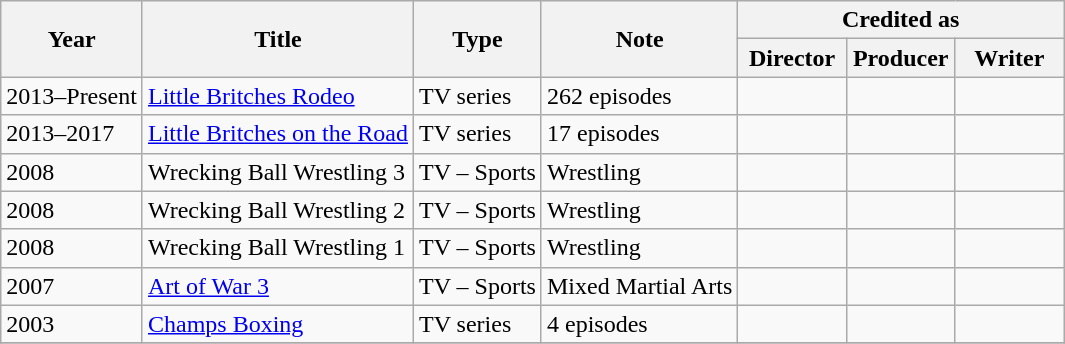<table class="wikitable sortable">
<tr>
<th rowspan="2">Year</th>
<th rowspan="2">Title</th>
<th rowspan="2">Type</th>
<th rowspan="2">Note</th>
<th colspan="4">Credited as</th>
</tr>
<tr>
<th width="65">Director</th>
<th width="65">Producer</th>
<th width="65">Writer</th>
</tr>
<tr>
<td>2013–Present</td>
<td><a href='#'>Little Britches Rodeo</a></td>
<td>TV series</td>
<td>262 episodes</td>
<td></td>
<td></td>
<td></td>
</tr>
<tr>
<td>2013–2017</td>
<td><a href='#'>Little Britches on the Road</a></td>
<td>TV series</td>
<td>17 episodes</td>
<td></td>
<td></td>
<td></td>
</tr>
<tr>
<td>2008</td>
<td>Wrecking Ball Wrestling 3</td>
<td>TV – Sports</td>
<td>Wrestling</td>
<td></td>
<td></td>
<td></td>
</tr>
<tr>
<td>2008</td>
<td>Wrecking Ball Wrestling 2</td>
<td>TV – Sports</td>
<td>Wrestling</td>
<td></td>
<td></td>
<td></td>
</tr>
<tr>
<td>2008</td>
<td>Wrecking Ball Wrestling 1</td>
<td>TV – Sports</td>
<td>Wrestling</td>
<td></td>
<td></td>
<td></td>
</tr>
<tr>
<td>2007</td>
<td><a href='#'>Art of War 3</a></td>
<td>TV – Sports</td>
<td>Mixed Martial Arts</td>
<td></td>
<td></td>
<td></td>
</tr>
<tr>
<td>2003</td>
<td><a href='#'>Champs Boxing</a></td>
<td>TV series</td>
<td>4 episodes</td>
<td></td>
<td></td>
<td></td>
</tr>
<tr>
</tr>
</table>
